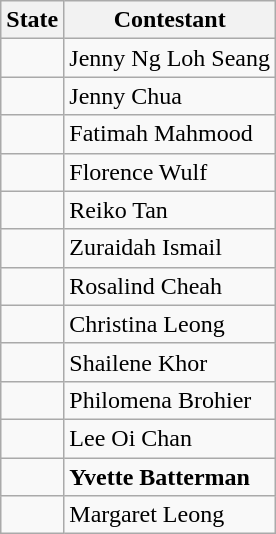<table class="wikitable">
<tr>
<th>State</th>
<th>Contestant</th>
</tr>
<tr>
<td></td>
<td>Jenny Ng Loh Seang</td>
</tr>
<tr>
<td></td>
<td>Jenny Chua</td>
</tr>
<tr>
<td></td>
<td>Fatimah Mahmood</td>
</tr>
<tr>
<td></td>
<td>Florence Wulf</td>
</tr>
<tr>
<td></td>
<td>Reiko Tan</td>
</tr>
<tr>
<td></td>
<td>Zuraidah Ismail</td>
</tr>
<tr>
<td></td>
<td>Rosalind Cheah</td>
</tr>
<tr>
<td></td>
<td>Christina Leong</td>
</tr>
<tr>
<td></td>
<td>Shailene Khor</td>
</tr>
<tr>
<td></td>
<td>Philomena Brohier</td>
</tr>
<tr>
<td></td>
<td>Lee Oi Chan</td>
</tr>
<tr>
<td><strong></strong></td>
<td><strong>Yvette Batterman</strong></td>
</tr>
<tr>
<td></td>
<td>Margaret Leong</td>
</tr>
</table>
